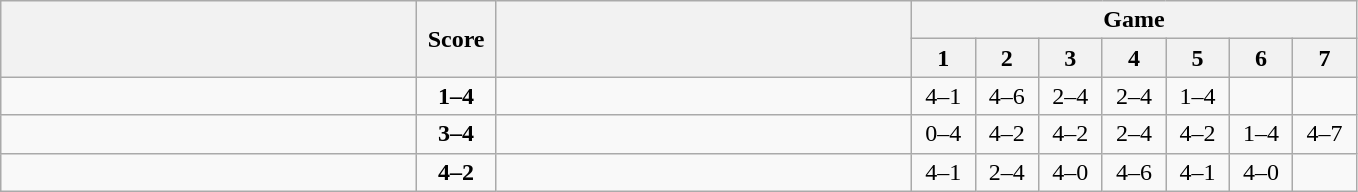<table class="wikitable" style="text-align: center;">
<tr>
<th rowspan=2 align="right" width="270"></th>
<th rowspan=2 width="45">Score</th>
<th rowspan=2 align="left" width="270"></th>
<th colspan=7>Game</th>
</tr>
<tr>
<th width="35">1</th>
<th width="35">2</th>
<th width="35">3</th>
<th width="35">4</th>
<th width="35">5</th>
<th width="35">6</th>
<th width="35">7</th>
</tr>
<tr>
<td align=left></td>
<td align=center><strong>1–4</strong></td>
<td align=left><strong></strong></td>
<td>4–1</td>
<td>4–6</td>
<td>2–4</td>
<td>2–4</td>
<td>1–4</td>
<td></td>
<td></td>
</tr>
<tr>
<td align=left></td>
<td align=center><strong>3–4</strong></td>
<td align=left><strong></strong></td>
<td>0–4</td>
<td>4–2</td>
<td>4–2</td>
<td>2–4</td>
<td>4–2</td>
<td>1–4</td>
<td>4–7</td>
</tr>
<tr>
<td align=left><strong></strong></td>
<td align=center><strong>4–2</strong></td>
<td align=left></td>
<td>4–1</td>
<td>2–4</td>
<td>4–0</td>
<td>4–6</td>
<td>4–1</td>
<td>4–0</td>
<td></td>
</tr>
</table>
